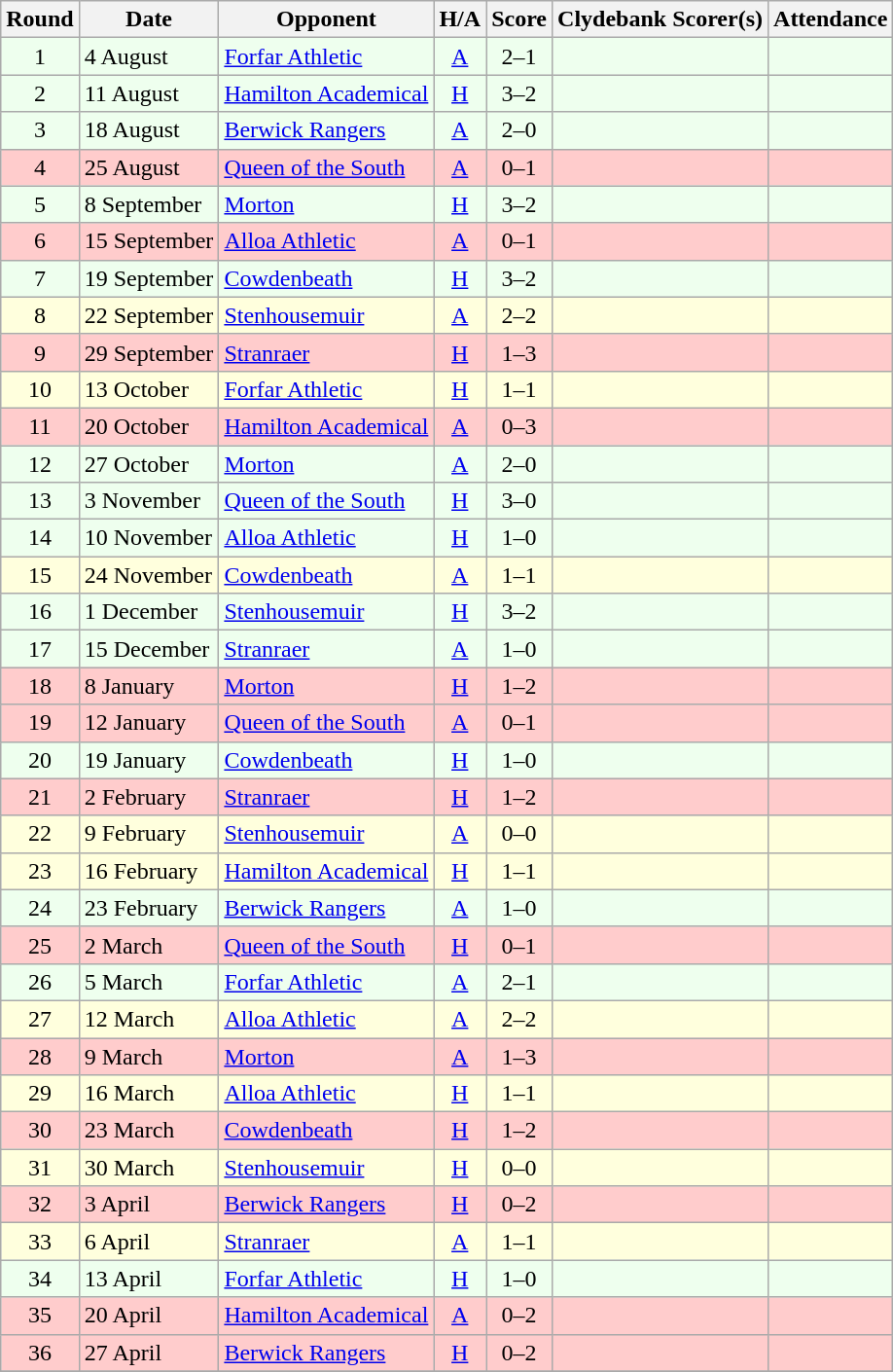<table class="wikitable" style="text-align:center">
<tr>
<th>Round</th>
<th>Date</th>
<th>Opponent</th>
<th>H/A</th>
<th>Score</th>
<th>Clydebank Scorer(s)</th>
<th>Attendance</th>
</tr>
<tr bgcolor=#EEFFEE>
<td>1</td>
<td align=left>4 August</td>
<td align=left><a href='#'>Forfar Athletic</a></td>
<td><a href='#'>A</a></td>
<td>2–1</td>
<td align=left></td>
<td></td>
</tr>
<tr bgcolor=#EEFFEE>
<td>2</td>
<td align=left>11 August</td>
<td align=left><a href='#'>Hamilton Academical</a></td>
<td><a href='#'>H</a></td>
<td>3–2</td>
<td align=left></td>
<td></td>
</tr>
<tr bgcolor=#EEFFEE>
<td>3</td>
<td align=left>18 August</td>
<td align=left><a href='#'>Berwick Rangers</a></td>
<td><a href='#'>A</a></td>
<td>2–0</td>
<td align=left></td>
<td></td>
</tr>
<tr bgcolor=#FFCCCC>
<td>4</td>
<td align=left>25 August</td>
<td align=left><a href='#'>Queen of the South</a></td>
<td><a href='#'>A</a></td>
<td>0–1</td>
<td align=left></td>
<td></td>
</tr>
<tr bgcolor=#EEFFEE>
<td>5</td>
<td align=left>8 September</td>
<td align=left><a href='#'>Morton</a></td>
<td><a href='#'>H</a></td>
<td>3–2</td>
<td align=left></td>
<td></td>
</tr>
<tr bgcolor=#FFCCCC>
<td>6</td>
<td align=left>15 September</td>
<td align=left><a href='#'>Alloa Athletic</a></td>
<td><a href='#'>A</a></td>
<td>0–1</td>
<td align=left></td>
<td></td>
</tr>
<tr bgcolor=#EEFFEE>
<td>7</td>
<td align=left>19 September</td>
<td align=left><a href='#'>Cowdenbeath</a></td>
<td><a href='#'>H</a></td>
<td>3–2</td>
<td align=left></td>
<td></td>
</tr>
<tr bgcolor=#FFFFDD>
<td>8</td>
<td align=left>22 September</td>
<td align=left><a href='#'>Stenhousemuir</a></td>
<td><a href='#'>A</a></td>
<td>2–2</td>
<td align=left></td>
<td></td>
</tr>
<tr bgcolor=#FFCCCC>
<td>9</td>
<td align=left>29 September</td>
<td align=left><a href='#'>Stranraer</a></td>
<td><a href='#'>H</a></td>
<td>1–3</td>
<td align=left></td>
<td></td>
</tr>
<tr bgcolor=#FFFFDD>
<td>10</td>
<td align=left>13 October</td>
<td align=left><a href='#'>Forfar Athletic</a></td>
<td><a href='#'>H</a></td>
<td>1–1</td>
<td align=left></td>
<td></td>
</tr>
<tr bgcolor=#FFCCCC>
<td>11</td>
<td align=left>20 October</td>
<td align=left><a href='#'>Hamilton Academical</a></td>
<td><a href='#'>A</a></td>
<td>0–3</td>
<td align=left></td>
<td></td>
</tr>
<tr bgcolor=#EEFFEE>
<td>12</td>
<td align=left>27 October</td>
<td align=left><a href='#'>Morton</a></td>
<td><a href='#'>A</a></td>
<td>2–0</td>
<td align=left></td>
<td></td>
</tr>
<tr bgcolor=#EEFFEE>
<td>13</td>
<td align=left>3 November</td>
<td align=left><a href='#'>Queen of the South</a></td>
<td><a href='#'>H</a></td>
<td>3–0</td>
<td align=left></td>
<td></td>
</tr>
<tr bgcolor=#EEFFEE>
<td>14</td>
<td align=left>10 November</td>
<td align=left><a href='#'>Alloa Athletic</a></td>
<td><a href='#'>H</a></td>
<td>1–0</td>
<td align=left></td>
<td></td>
</tr>
<tr bgcolor=#FFFFDD>
<td>15</td>
<td align=left>24 November</td>
<td align=left><a href='#'>Cowdenbeath</a></td>
<td><a href='#'>A</a></td>
<td>1–1</td>
<td align=left></td>
<td></td>
</tr>
<tr bgcolor=#EEFFEE>
<td>16</td>
<td align=left>1 December</td>
<td align=left><a href='#'>Stenhousemuir</a></td>
<td><a href='#'>H</a></td>
<td>3–2</td>
<td align=left></td>
<td></td>
</tr>
<tr bgcolor=#EEFFEE>
<td>17</td>
<td align=left>15 December</td>
<td align=left><a href='#'>Stranraer</a></td>
<td><a href='#'>A</a></td>
<td>1–0</td>
<td align=left></td>
<td></td>
</tr>
<tr bgcolor=#FFCCCC>
<td>18</td>
<td align=left>8 January</td>
<td align=left><a href='#'>Morton</a></td>
<td><a href='#'>H</a></td>
<td>1–2</td>
<td align=left></td>
<td></td>
</tr>
<tr bgcolor=#FFCCCC>
<td>19</td>
<td align=left>12 January</td>
<td align=left><a href='#'>Queen of the South</a></td>
<td><a href='#'>A</a></td>
<td>0–1</td>
<td align=left></td>
<td></td>
</tr>
<tr bgcolor=#EEFFEE>
<td>20</td>
<td align=left>19 January</td>
<td align=left><a href='#'>Cowdenbeath</a></td>
<td><a href='#'>H</a></td>
<td>1–0</td>
<td align=left></td>
<td></td>
</tr>
<tr bgcolor=#FFCCCC>
<td>21</td>
<td align=left>2 February</td>
<td align=left><a href='#'>Stranraer</a></td>
<td><a href='#'>H</a></td>
<td>1–2</td>
<td align=left></td>
<td></td>
</tr>
<tr bgcolor=#FFFFDD>
<td>22</td>
<td align=left>9 February</td>
<td align=left><a href='#'>Stenhousemuir</a></td>
<td><a href='#'>A</a></td>
<td>0–0</td>
<td align=left></td>
<td></td>
</tr>
<tr bgcolor=#FFFFDD>
<td>23</td>
<td align=left>16 February</td>
<td align=left><a href='#'>Hamilton Academical</a></td>
<td><a href='#'>H</a></td>
<td>1–1</td>
<td align=left></td>
<td></td>
</tr>
<tr bgcolor=#EEFFEE>
<td>24</td>
<td align=left>23 February</td>
<td align=left><a href='#'>Berwick Rangers</a></td>
<td><a href='#'>A</a></td>
<td>1–0</td>
<td align=left></td>
<td></td>
</tr>
<tr bgcolor=#FFCCCC>
<td>25</td>
<td align=left>2 March</td>
<td align=left><a href='#'>Queen of the South</a></td>
<td><a href='#'>H</a></td>
<td>0–1</td>
<td align=left></td>
<td></td>
</tr>
<tr bgcolor=#EEFFEE>
<td>26</td>
<td align=left>5 March</td>
<td align=left><a href='#'>Forfar Athletic</a></td>
<td><a href='#'>A</a></td>
<td>2–1</td>
<td align=left></td>
<td></td>
</tr>
<tr bgcolor=#FFFFDD>
<td>27</td>
<td align=left>12 March</td>
<td align=left><a href='#'>Alloa Athletic</a></td>
<td><a href='#'>A</a></td>
<td>2–2</td>
<td align=left></td>
<td></td>
</tr>
<tr bgcolor=#FFCCCC>
<td>28</td>
<td align=left>9 March</td>
<td align=left><a href='#'>Morton</a></td>
<td><a href='#'>A</a></td>
<td>1–3</td>
<td align=left></td>
<td></td>
</tr>
<tr bgcolor=#FFFFDD>
<td>29</td>
<td align=left>16 March</td>
<td align=left><a href='#'>Alloa Athletic</a></td>
<td><a href='#'>H</a></td>
<td>1–1</td>
<td align=left></td>
<td></td>
</tr>
<tr bgcolor=#FFCCCC>
<td>30</td>
<td align=left>23 March</td>
<td align=left><a href='#'>Cowdenbeath</a></td>
<td><a href='#'>H</a></td>
<td>1–2</td>
<td align=left></td>
<td></td>
</tr>
<tr bgcolor=#FFFFDD>
<td>31</td>
<td align=left>30 March</td>
<td align=left><a href='#'>Stenhousemuir</a></td>
<td><a href='#'>H</a></td>
<td>0–0</td>
<td align=left></td>
<td></td>
</tr>
<tr bgcolor=#FFCCCC>
<td>32</td>
<td align=left>3 April</td>
<td align=left><a href='#'>Berwick Rangers</a></td>
<td><a href='#'>H</a></td>
<td>0–2</td>
<td align=left></td>
<td></td>
</tr>
<tr bgcolor=#FFFFDD>
<td>33</td>
<td align=left>6 April</td>
<td align=left><a href='#'>Stranraer</a></td>
<td><a href='#'>A</a></td>
<td>1–1</td>
<td align=left></td>
<td></td>
</tr>
<tr bgcolor=#EEFFEE>
<td>34</td>
<td align=left>13 April</td>
<td align=left><a href='#'>Forfar Athletic</a></td>
<td><a href='#'>H</a></td>
<td>1–0</td>
<td align=left></td>
<td></td>
</tr>
<tr bgcolor=#FFCCCC>
<td>35</td>
<td align=left>20 April</td>
<td align=left><a href='#'>Hamilton Academical</a></td>
<td><a href='#'>A</a></td>
<td>0–2</td>
<td align=left></td>
<td></td>
</tr>
<tr bgcolor=#FFCCCC>
<td>36</td>
<td align=left>27 April</td>
<td align=left><a href='#'>Berwick Rangers</a></td>
<td><a href='#'>H</a></td>
<td>0–2</td>
<td align=left></td>
<td></td>
</tr>
<tr>
</tr>
</table>
